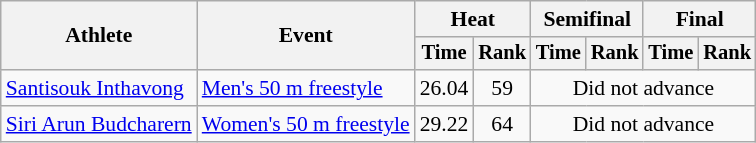<table class=wikitable style="font-size:90%">
<tr>
<th rowspan="2">Athlete</th>
<th rowspan="2">Event</th>
<th colspan="2">Heat</th>
<th colspan="2">Semifinal</th>
<th colspan="2">Final</th>
</tr>
<tr style="font-size:95%">
<th>Time</th>
<th>Rank</th>
<th>Time</th>
<th>Rank</th>
<th>Time</th>
<th>Rank</th>
</tr>
<tr align=center>
<td align=left><a href='#'>Santisouk Inthavong</a></td>
<td align=left><a href='#'>Men's 50 m freestyle</a></td>
<td>26.04</td>
<td>59</td>
<td colspan="4">Did not advance</td>
</tr>
<tr align=center>
<td align=left><a href='#'>Siri Arun Budcharern</a></td>
<td align=left><a href='#'>Women's 50 m freestyle</a></td>
<td>29.22</td>
<td>64</td>
<td colspan="4">Did not advance</td>
</tr>
</table>
